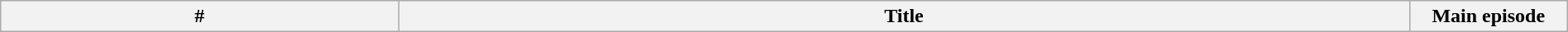<table class="wikitable plainrowheaders" style="width:100%;">
<tr>
<th>#</th>
<th>Title</th>
<th style="width:120px;">Main episode<br></th>
</tr>
</table>
